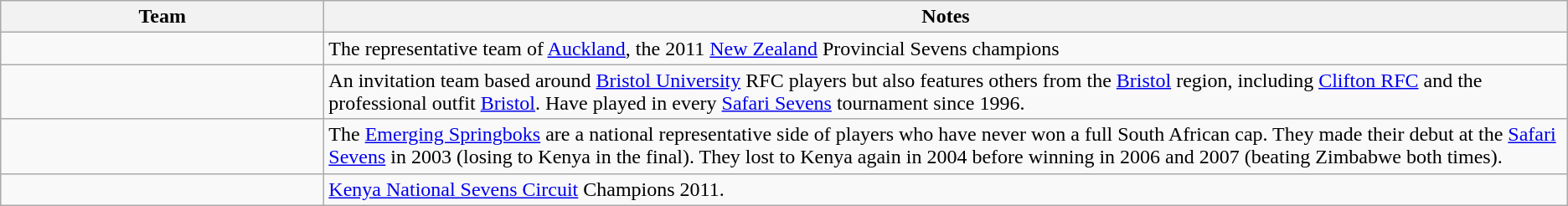<table class="wikitable">
<tr>
<th scope="col" style="width:250px;">Team</th>
<th>Notes</th>
</tr>
<tr>
<td><strong></strong></td>
<td>The representative team of <a href='#'>Auckland</a>, the 2011 <a href='#'>New Zealand</a> Provincial Sevens champions</td>
</tr>
<tr>
<td><strong></strong></td>
<td>An invitation team based around <a href='#'>Bristol University</a> RFC players but also features others from the <a href='#'>Bristol</a> region, including <a href='#'>Clifton RFC</a> and the professional outfit <a href='#'>Bristol</a>.  Have played in every <a href='#'>Safari Sevens</a> tournament since 1996.</td>
</tr>
<tr>
<td><strong></strong></td>
<td>The <a href='#'>Emerging Springboks</a> are a national representative side of players who have never won a full South African cap.  They made their debut at the <a href='#'>Safari Sevens</a> in 2003 (losing to Kenya in the final).  They lost to Kenya again in 2004 before winning in 2006 and 2007 (beating Zimbabwe both times).</td>
</tr>
<tr>
<td><strong></strong></td>
<td><a href='#'>Kenya National Sevens Circuit</a> Champions 2011.</td>
</tr>
</table>
